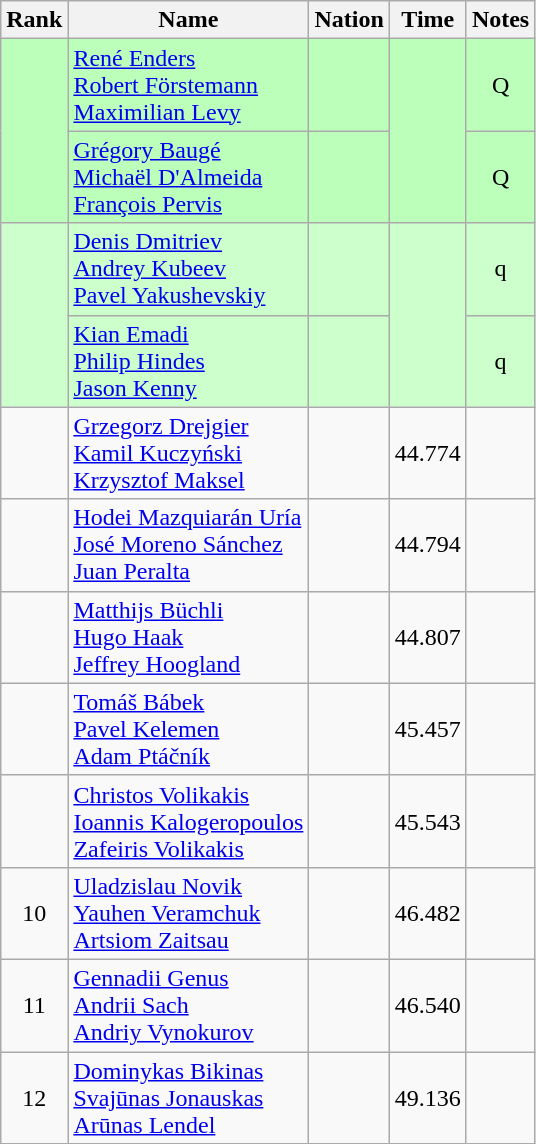<table class="wikitable sortable" style="text-align:center">
<tr>
<th>Rank</th>
<th>Name</th>
<th>Nation</th>
<th>Time</th>
<th>Notes</th>
</tr>
<tr bgcolor=bbffbb>
<td rowspan=2></td>
<td align=left><a href='#'>René Enders</a><br><a href='#'>Robert Förstemann</a><br><a href='#'>Maximilian Levy</a></td>
<td align=left></td>
<td rowspan=2></td>
<td>Q</td>
</tr>
<tr bgcolor=bbffbb>
<td align=left><a href='#'>Grégory Baugé</a><br><a href='#'>Michaël D'Almeida</a><br><a href='#'>François Pervis</a></td>
<td align=left></td>
<td>Q</td>
</tr>
<tr bgcolor=ccffcc>
<td rowspan=2></td>
<td align=left><a href='#'>Denis Dmitriev</a><br><a href='#'>Andrey Kubeev</a><br><a href='#'>Pavel Yakushevskiy</a></td>
<td align=left></td>
<td rowspan=2></td>
<td>q</td>
</tr>
<tr bgcolor=ccffcc>
<td align=left><a href='#'>Kian Emadi</a><br><a href='#'>Philip Hindes</a><br><a href='#'>Jason Kenny</a></td>
<td align=left></td>
<td>q</td>
</tr>
<tr>
<td></td>
<td align=left><a href='#'>Grzegorz Drejgier</a><br><a href='#'>Kamil Kuczyński</a><br><a href='#'>Krzysztof Maksel</a></td>
<td align=left></td>
<td>44.774</td>
<td></td>
</tr>
<tr>
<td></td>
<td align=left><a href='#'>Hodei Mazquiarán Uría</a><br><a href='#'>José Moreno Sánchez</a><br><a href='#'>Juan Peralta</a></td>
<td align=left></td>
<td>44.794</td>
<td></td>
</tr>
<tr>
<td></td>
<td align=left><a href='#'>Matthijs Büchli</a><br><a href='#'>Hugo Haak</a><br><a href='#'>Jeffrey Hoogland</a></td>
<td align=left></td>
<td>44.807</td>
<td></td>
</tr>
<tr>
<td></td>
<td align=left><a href='#'>Tomáš Bábek</a><br><a href='#'>Pavel Kelemen</a><br><a href='#'>Adam Ptáčník</a></td>
<td align=left></td>
<td>45.457</td>
<td></td>
</tr>
<tr>
<td></td>
<td align=left><a href='#'>Christos Volikakis</a><br><a href='#'>Ioannis Kalogeropoulos</a><br><a href='#'>Zafeiris Volikakis</a></td>
<td align=left></td>
<td>45.543</td>
<td></td>
</tr>
<tr>
<td>10</td>
<td align=left><a href='#'>Uladzislau Novik</a><br><a href='#'>Yauhen Veramchuk</a><br><a href='#'>Artsiom Zaitsau</a></td>
<td align=left></td>
<td>46.482</td>
<td></td>
</tr>
<tr>
<td>11</td>
<td align=left><a href='#'>Gennadii Genus</a><br><a href='#'>Andrii Sach</a><br><a href='#'>Andriy Vynokurov</a></td>
<td align=left></td>
<td>46.540</td>
<td></td>
</tr>
<tr>
<td>12</td>
<td align=left><a href='#'>Dominykas Bikinas</a><br><a href='#'>Svajūnas Jonauskas</a><br><a href='#'>Arūnas Lendel</a></td>
<td align=left></td>
<td>49.136</td>
<td></td>
</tr>
</table>
